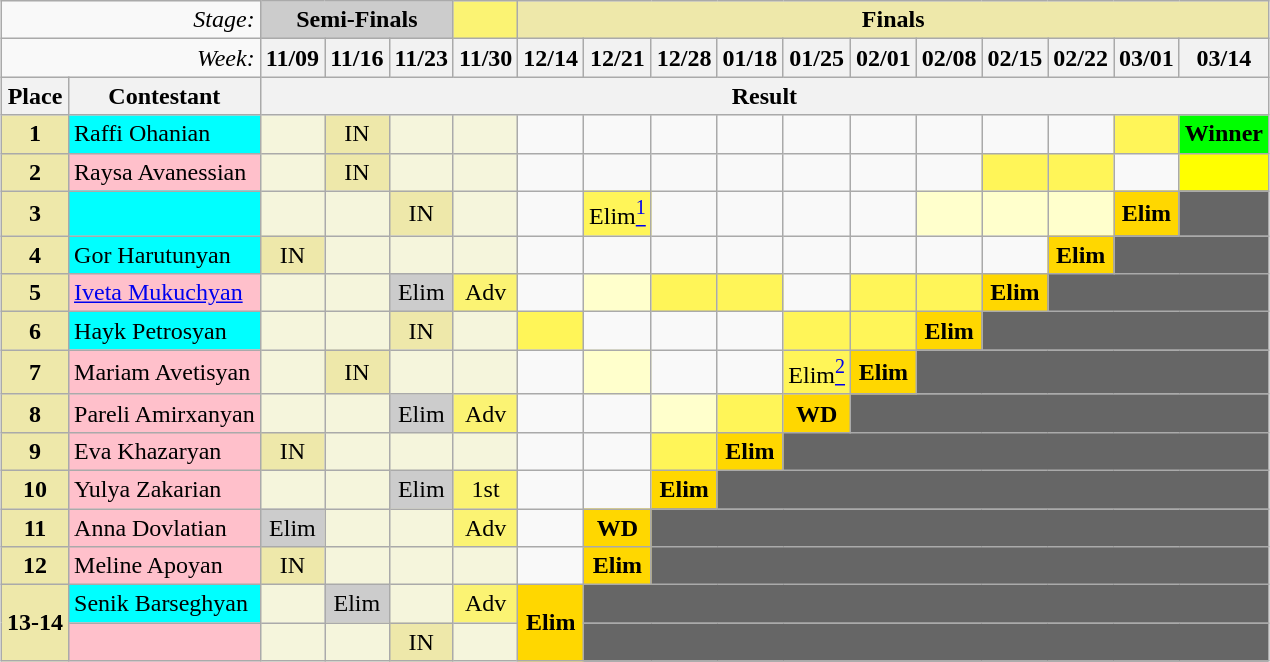<table class="wikitable" style="margin:1em auto;">
<tr>
<td colspan=2 align="right"><em>Stage:</em></td>
<td colspan=3 bgcolor="CCCCCC" align="Center"><strong>Semi-Finals</strong></td>
<td colspan=1 bgcolor="#FBF373" align="center"></td>
<td colspan=11 bgcolor="palegoldenrod" align="Center"><strong>Finals</strong></td>
</tr>
<tr>
<td colspan=2 align="right"><em>Week:</em></td>
<th>11/09</th>
<th>11/16</th>
<th>11/23</th>
<th>11/30</th>
<th>12/14</th>
<th>12/21</th>
<th>12/28</th>
<th>01/18</th>
<th>01/25</th>
<th>02/01</th>
<th>02/08</th>
<th>02/15</th>
<th>02/22</th>
<th>03/01</th>
<th>03/14</th>
</tr>
<tr>
<th>Place</th>
<th>Contestant</th>
<th colspan=15 align="center">Result</th>
</tr>
<tr>
<td align="center" bgcolor="palegoldenrod"><strong>1</strong></td>
<td bgcolor="cyan">Raffi Ohanian</td>
<td bgcolor="F5F5DC"></td>
<td bgcolor="palegoldenrod" align="center">IN</td>
<td bgcolor="F5F5DC"></td>
<td bgcolor="F5F5DC"></td>
<td></td>
<td></td>
<td></td>
<td></td>
<td></td>
<td></td>
<td></td>
<td></td>
<td></td>
<td bgcolor="#FFF558" align="center"></td>
<td style="background: Lime"><strong>Winner</strong></td>
</tr>
<tr>
<td align="center" bgcolor="palegoldenrod"><strong>2</strong></td>
<td bgcolor="pink">Raysa Avanessian</td>
<td bgcolor="F5F5DC"></td>
<td bgcolor="palegoldenrod" align="center">IN</td>
<td bgcolor="F5F5DC"></td>
<td bgcolor="F5F5DC"></td>
<td></td>
<td></td>
<td></td>
<td></td>
<td></td>
<td></td>
<td></td>
<td bgcolor="#FFF558" align="center"></td>
<td bgcolor="#FFF558" align="center"></td>
<td></td>
<td style="background: yellow"></td>
</tr>
<tr>
<td align="center" bgcolor="palegoldenrod"><strong>3</strong></td>
<td bgcolor="cyan"></td>
<td bgcolor="F5F5DC"></td>
<td bgcolor="F5F5DC"></td>
<td bgcolor="palegoldenrod" align="center">IN</td>
<td bgcolor="F5F5DC"></td>
<td></td>
<td bgcolor="#FFF558" align="center">Elim<a href='#'><sup>1</sup></a></td>
<td></td>
<td></td>
<td></td>
<td></td>
<td bgcolor="#FFFFCC" align="center"></td>
<td bgcolor="#FFFFCC" align="center"></td>
<td bgcolor="#FFFFCC" align="center"></td>
<td bgcolor="gold" align="center"><strong>Elim</strong></td>
<td bgcolor="666666"></td>
</tr>
<tr>
<td align="center" bgcolor="palegoldenrod"><strong>4</strong></td>
<td bgcolor="cyan">Gor Harutunyan</td>
<td bgcolor="palegoldenrod" align="center">IN</td>
<td bgcolor="F5F5DC"></td>
<td bgcolor="F5F5DC"></td>
<td bgcolor="F5F5DC"></td>
<td></td>
<td></td>
<td></td>
<td></td>
<td></td>
<td></td>
<td></td>
<td></td>
<td bgcolor="gold" align="center"><strong>Elim</strong></td>
<td colspan=2 bgcolor="666666"></td>
</tr>
<tr>
<td align="center" bgcolor="palegoldenrod"><strong>5</strong></td>
<td bgcolor="pink"><a href='#'>Iveta Mukuchyan</a></td>
<td bgcolor="F5F5DC"></td>
<td bgcolor="F5F5DC"></td>
<td bgcolor="#CCCCCC" align="center">Elim</td>
<td bgcolor="#FBF373" align="center">Adv</td>
<td></td>
<td bgcolor="#FFFFCC" align="center"></td>
<td bgcolor="#FFF558" align="center"></td>
<td bgcolor="#FFF558" align="center"></td>
<td></td>
<td bgcolor="#FFF558" align="center"></td>
<td bgcolor="#FFF558" align="center"></td>
<td bgcolor="gold" align="center"><strong>Elim</strong></td>
<td colspan=3 bgcolor="666666"></td>
</tr>
<tr>
<td align="center" bgcolor="palegoldenrod"><strong>6</strong></td>
<td bgcolor="cyan">Hayk Petrosyan</td>
<td bgcolor="F5F5DC"></td>
<td bgcolor="F5F5DC"></td>
<td bgcolor="palegoldenrod" align="center">IN</td>
<td bgcolor="F5F5DC"></td>
<td bgcolor="#FFF558" align="center"></td>
<td></td>
<td></td>
<td></td>
<td bgcolor="#FFF558" align="center"></td>
<td bgcolor="#FFF558" align="center"></td>
<td bgcolor="gold" align="center"><strong>Elim</strong></td>
<td colspan=4 bgcolor="666666"></td>
</tr>
<tr>
<td align="center" bgcolor="palegoldenrod"><strong>7</strong></td>
<td bgcolor="pink">Mariam Avetisyan</td>
<td bgcolor="F5F5DC"></td>
<td bgcolor="palegoldenrod" align="center">IN</td>
<td bgcolor="F5F5DC"></td>
<td bgcolor="F5F5DC"></td>
<td></td>
<td bgcolor="#FFFFCC" align="center"></td>
<td></td>
<td></td>
<td bgcolor="#FFF558" align="center">Elim<a href='#'><sup>2</sup></a></td>
<td bgcolor="gold" align="center"><strong>Elim</strong></td>
<td colspan=5 bgcolor="666666"></td>
</tr>
<tr>
<td align="center" bgcolor="palegoldenrod"><strong>8</strong></td>
<td bgcolor="pink">Pareli Amirxanyan</td>
<td bgcolor="F5F5DC"></td>
<td bgcolor="F5F5DC"></td>
<td bgcolor="#CCCCCC" align="center">Elim</td>
<td bgcolor="#FBF373" align="center">Adv</td>
<td></td>
<td></td>
<td bgcolor="#FFFFCC" align="center"></td>
<td bgcolor="#FFF558" align="center"></td>
<td bgcolor="gold" align="center"><strong>WD</strong></td>
<td colspan=6 bgcolor="666666"></td>
</tr>
<tr>
<td align="center" bgcolor="palegoldenrod"><strong>9</strong></td>
<td bgcolor="pink">Eva Khazaryan</td>
<td bgcolor="palegoldenrod" align="center">IN</td>
<td bgcolor="F5F5DC"></td>
<td bgcolor="F5F5DC"></td>
<td bgcolor="F5F5DC"></td>
<td></td>
<td></td>
<td bgcolor="#FFF558" align="center"></td>
<td bgcolor="gold" align="center"><strong>Elim</strong></td>
<td colspan=7 bgcolor="666666"></td>
</tr>
<tr>
<td align="center" bgcolor="palegoldenrod"><strong>10</strong></td>
<td bgcolor="pink">Yulya Zakarian</td>
<td bgcolor="F5F5DC"></td>
<td bgcolor="F5F5DC"></td>
<td bgcolor="#CCCCCC" align="center">Elim</td>
<td bgcolor="#FBF373" align="center">1st</td>
<td></td>
<td></td>
<td bgcolor="gold" align="center"><strong>Elim</strong></td>
<td colspan=8 bgcolor="666666"></td>
</tr>
<tr>
<td align="center" bgcolor="palegoldenrod"><strong>11</strong></td>
<td bgcolor="pink">Anna Dovlatian</td>
<td bgcolor="#CCCCCC" align="center">Elim</td>
<td bgcolor="F5F5DC"></td>
<td bgcolor="F5F5DC"></td>
<td bgcolor="#FBF373" align="center">Adv</td>
<td></td>
<td bgcolor="gold" align="center"><strong>WD</strong></td>
<td colspan=9 bgcolor="666666"></td>
</tr>
<tr>
<td align="center" bgcolor="palegoldenrod"><strong>12</strong></td>
<td bgcolor="pink">Meline Apoyan</td>
<td bgcolor="palegoldenrod" align="center">IN</td>
<td bgcolor="F5F5DC"></td>
<td bgcolor="F5F5DC"></td>
<td bgcolor="F5F5DC"></td>
<td></td>
<td bgcolor="gold" align="center"><strong>Elim</strong></td>
<td colspan=9 bgcolor="666666"></td>
</tr>
<tr>
<td align="center" rowspan=2 bgcolor="palegoldenrod"><strong>13-14</strong></td>
<td bgcolor="cyan">Senik Barseghyan</td>
<td bgcolor="F5F5DC"></td>
<td bgcolor="#CCCCCC" align="center">Elim</td>
<td bgcolor="F5F5DC"></td>
<td bgcolor="#FBF373" align="center">Adv</td>
<td bgcolor="gold" align="center" rowspan=2><strong>Elim</strong></td>
<td colspan=10 bgcolor="666666"></td>
</tr>
<tr>
<td bgcolor="pink"></td>
<td bgcolor="F5F5DC"></td>
<td bgcolor="F5F5DC"></td>
<td bgcolor="palegoldenrod" align="center">IN</td>
<td bgcolor="F5F5DC"></td>
<td colspan=10 bgcolor="666666"></td>
</tr>
</table>
